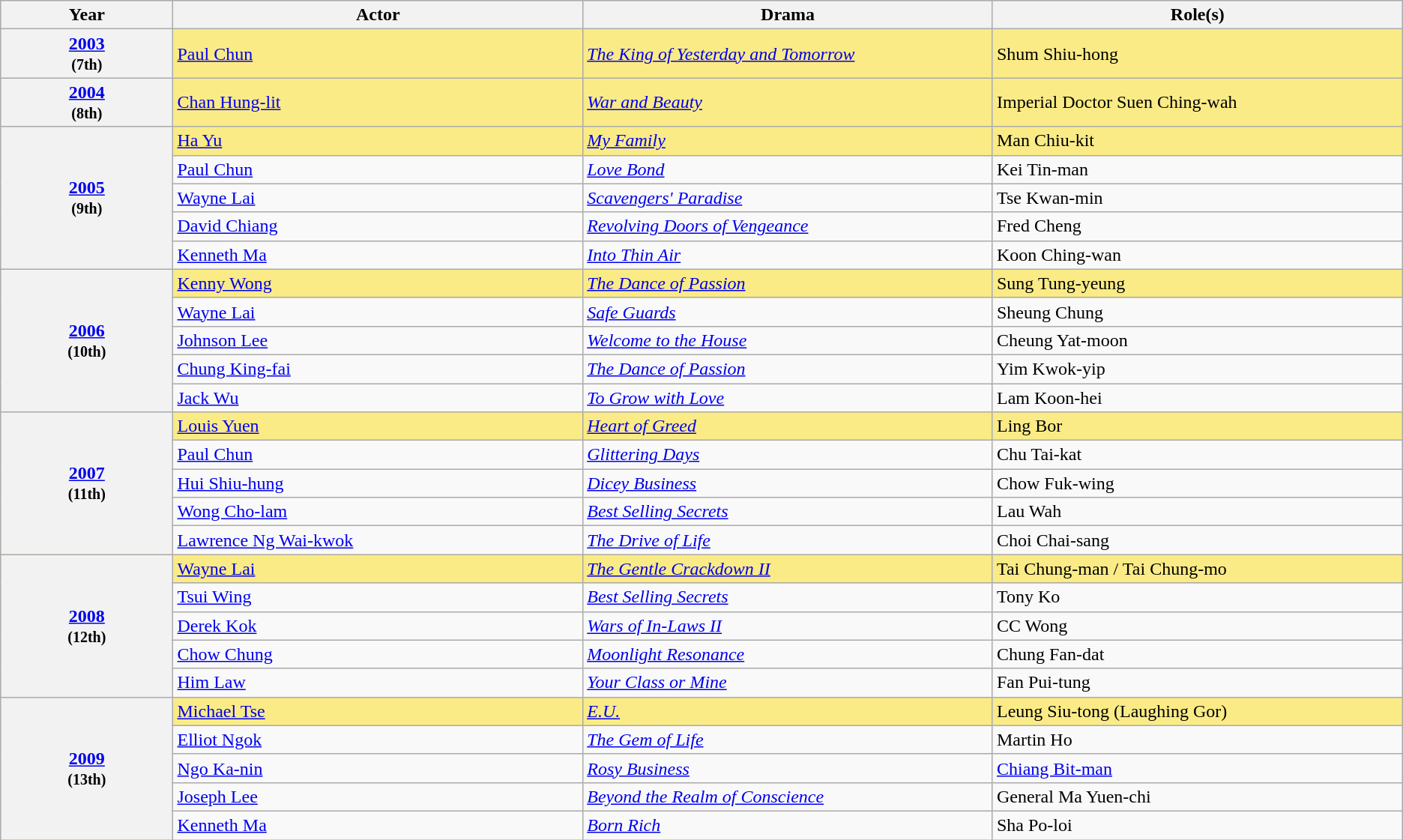<table class="wikitable">
<tr>
<th width="8%">Year</th>
<th width="19%">Actor</th>
<th width="19%">Drama</th>
<th width="19%">Role(s)</th>
</tr>
<tr>
<th scope="row" style="text-align:center"><strong><a href='#'>2003</a></strong><br><small>(7th)</small></th>
<td style="background:#FAEB86"><a href='#'>Paul Chun</a> </td>
<td style="background:#FAEB86"><em><a href='#'>The King of Yesterday and Tomorrow</a></em></td>
<td style="background:#FAEB86">Shum Shiu-hong</td>
</tr>
<tr>
<th scope="row" style="text-align:center"><strong><a href='#'>2004</a></strong><br><small>(8th)</small></th>
<td style="background:#FAEB86"><a href='#'>Chan Hung-lit</a> </td>
<td style="background:#FAEB86"><em><a href='#'>War and Beauty</a></em></td>
<td style="background:#FAEB86">Imperial Doctor Suen Ching-wah</td>
</tr>
<tr style="background:#FAEB86">
<th rowspan="5"><strong><a href='#'>2005</a></strong><br><small>(9th)</small></th>
<td><a href='#'>Ha Yu</a> </td>
<td><em><a href='#'>My Family</a></em></td>
<td>Man Chiu-kit</td>
</tr>
<tr>
<td><a href='#'>Paul Chun</a></td>
<td><em><a href='#'>Love Bond</a></em></td>
<td>Kei Tin-man</td>
</tr>
<tr>
<td><a href='#'>Wayne Lai</a></td>
<td><em><a href='#'>Scavengers' Paradise</a></em></td>
<td>Tse Kwan-min</td>
</tr>
<tr>
<td><a href='#'>David Chiang</a></td>
<td><em><a href='#'>Revolving Doors of Vengeance</a></em></td>
<td>Fred Cheng</td>
</tr>
<tr>
<td><a href='#'>Kenneth Ma</a></td>
<td><em><a href='#'>Into Thin Air</a></em></td>
<td>Koon Ching-wan</td>
</tr>
<tr style="background:#FAEB86">
<th rowspan="5"><strong><a href='#'>2006</a></strong> <br><small>(10th)</small></th>
<td><a href='#'>Kenny Wong</a> </td>
<td><em><a href='#'>The Dance of Passion</a></em></td>
<td>Sung Tung-yeung</td>
</tr>
<tr>
<td><a href='#'>Wayne Lai</a></td>
<td><em><a href='#'>Safe Guards</a></em></td>
<td>Sheung Chung</td>
</tr>
<tr>
<td><a href='#'>Johnson Lee</a></td>
<td><em><a href='#'>Welcome to the House</a></em></td>
<td>Cheung Yat-moon</td>
</tr>
<tr>
<td><a href='#'>Chung King-fai</a></td>
<td><em><a href='#'>The Dance of Passion</a></em></td>
<td>Yim Kwok-yip</td>
</tr>
<tr>
<td><a href='#'>Jack Wu</a></td>
<td><em><a href='#'>To Grow with Love</a></em></td>
<td>Lam Koon-hei</td>
</tr>
<tr style="background:#FAEB86">
<th rowspan="5"><strong><a href='#'>2007</a></strong><br><small>(11th)</small></th>
<td><a href='#'>Louis Yuen</a> </td>
<td><em><a href='#'>Heart of Greed</a></em></td>
<td>Ling Bor</td>
</tr>
<tr>
<td><a href='#'>Paul Chun</a></td>
<td><em><a href='#'>Glittering Days</a></em></td>
<td>Chu Tai-kat</td>
</tr>
<tr>
<td><a href='#'>Hui Shiu-hung</a></td>
<td><em><a href='#'>Dicey Business</a></em></td>
<td>Chow Fuk-wing</td>
</tr>
<tr>
<td><a href='#'>Wong Cho-lam</a></td>
<td><em><a href='#'>Best Selling Secrets</a></em></td>
<td>Lau Wah</td>
</tr>
<tr>
<td><a href='#'>Lawrence Ng Wai-kwok</a></td>
<td><em><a href='#'>The Drive of Life</a></em></td>
<td>Choi Chai-sang</td>
</tr>
<tr style="background:#FAEB86">
<th rowspan="5"><strong><a href='#'>2008</a></strong><br><small>(12th)</small></th>
<td><a href='#'>Wayne Lai</a> </td>
<td><em><a href='#'>The Gentle Crackdown II</a></em></td>
<td>Tai Chung-man / Tai Chung-mo</td>
</tr>
<tr>
<td><a href='#'>Tsui Wing</a></td>
<td><em><a href='#'>Best Selling Secrets</a></em></td>
<td>Tony Ko</td>
</tr>
<tr>
<td><a href='#'>Derek Kok</a></td>
<td><em><a href='#'>Wars of In-Laws II</a></em></td>
<td>CC Wong</td>
</tr>
<tr>
<td><a href='#'>Chow Chung</a></td>
<td><em><a href='#'>Moonlight Resonance</a></em></td>
<td>Chung Fan-dat</td>
</tr>
<tr>
<td><a href='#'>Him Law</a></td>
<td><em><a href='#'>Your Class or Mine</a></em></td>
<td>Fan Pui-tung</td>
</tr>
<tr style="background:#FAEB86">
<th rowspan="5"><strong><a href='#'>2009</a></strong><br><small>(13th)</small></th>
<td><a href='#'>Michael Tse</a> </td>
<td><em><a href='#'>E.U.</a></em></td>
<td>Leung Siu-tong (Laughing Gor)</td>
</tr>
<tr>
<td><a href='#'>Elliot Ngok</a></td>
<td><em><a href='#'>The Gem of Life</a></em></td>
<td>Martin Ho</td>
</tr>
<tr>
<td><a href='#'>Ngo Ka-nin</a></td>
<td><em><a href='#'>Rosy Business</a></em></td>
<td><a href='#'>Chiang Bit-man</a></td>
</tr>
<tr>
<td><a href='#'>Joseph Lee</a></td>
<td><em><a href='#'>Beyond the Realm of Conscience</a></em></td>
<td>General Ma Yuen-chi</td>
</tr>
<tr>
<td><a href='#'>Kenneth Ma</a></td>
<td><em><a href='#'>Born Rich</a></em></td>
<td>Sha Po-loi</td>
</tr>
</table>
